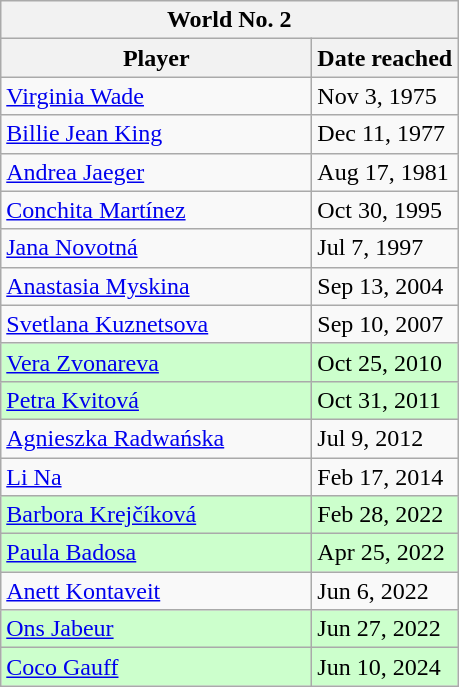<table class="wikitable" style="display:inline-table">
<tr>
<th colspan=2>World No. 2</th>
</tr>
<tr>
<th width="200">Player</th>
<th>Date reached</th>
</tr>
<tr>
<td> <a href='#'>Virginia Wade</a></td>
<td>Nov 3, 1975</td>
</tr>
<tr>
<td> <a href='#'>Billie Jean King</a></td>
<td>Dec 11, 1977</td>
</tr>
<tr>
<td> <a href='#'>Andrea Jaeger</a></td>
<td>Aug 17, 1981</td>
</tr>
<tr>
<td> <a href='#'>Conchita Martínez</a></td>
<td>Oct 30, 1995</td>
</tr>
<tr>
<td> <a href='#'>Jana Novotná</a></td>
<td>Jul 7, 1997</td>
</tr>
<tr>
<td> <a href='#'>Anastasia Myskina</a></td>
<td>Sep 13, 2004</td>
</tr>
<tr>
<td> <a href='#'>Svetlana Kuznetsova</a></td>
<td>Sep 10, 2007</td>
</tr>
<tr bgcolor=ccffcc>
<td> <a href='#'>Vera Zvonareva</a></td>
<td>Oct 25, 2010</td>
</tr>
<tr bgcolor=ccffcc>
<td> <a href='#'>Petra Kvitová</a></td>
<td>Oct 31, 2011</td>
</tr>
<tr>
<td> <a href='#'>Agnieszka Radwańska</a></td>
<td>Jul 9, 2012</td>
</tr>
<tr>
<td> <a href='#'>Li Na</a></td>
<td>Feb 17, 2014</td>
</tr>
<tr bgcolor=ccffcc>
<td> <a href='#'>Barbora Krejčíková</a></td>
<td>Feb 28, 2022</td>
</tr>
<tr bgcolor=ccffcc>
<td> <a href='#'>Paula Badosa</a></td>
<td>Apr 25, 2022</td>
</tr>
<tr>
<td> <a href='#'>Anett Kontaveit</a></td>
<td>Jun 6, 2022</td>
</tr>
<tr bgcolor=ccffcc>
<td> <a href='#'>Ons Jabeur</a></td>
<td>Jun 27, 2022</td>
</tr>
<tr bgcolor=ccffcc>
<td> <a href='#'>Coco Gauff</a></td>
<td>Jun 10, 2024</td>
</tr>
</table>
